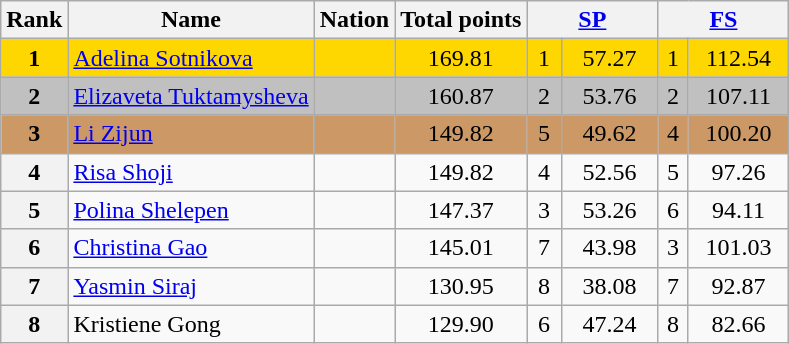<table class="wikitable sortable">
<tr>
<th>Rank</th>
<th>Name</th>
<th>Nation</th>
<th>Total points</th>
<th colspan="2" width="80px"><a href='#'>SP</a></th>
<th colspan="2" width="80px"><a href='#'>FS</a></th>
</tr>
<tr bgcolor="gold">
<td align="center"><strong>1</strong></td>
<td><a href='#'>Adelina Sotnikova</a></td>
<td></td>
<td align="center">169.81</td>
<td align="center">1</td>
<td align="center">57.27</td>
<td align="center">1</td>
<td align="center">112.54</td>
</tr>
<tr bgcolor="silver">
<td align="center"><strong>2</strong></td>
<td><a href='#'>Elizaveta Tuktamysheva</a></td>
<td></td>
<td align="center">160.87</td>
<td align="center">2</td>
<td align="center">53.76</td>
<td align="center">2</td>
<td align="center">107.11</td>
</tr>
<tr bgcolor="cc9966">
<td align="center"><strong>3</strong></td>
<td><a href='#'>Li Zijun</a></td>
<td></td>
<td align="center">149.82</td>
<td align="center">5</td>
<td align="center">49.62</td>
<td align="center">4</td>
<td align="center">100.20</td>
</tr>
<tr>
<th>4</th>
<td><a href='#'>Risa Shoji</a></td>
<td></td>
<td align="center">149.82</td>
<td align="center">4</td>
<td align="center">52.56</td>
<td align="center">5</td>
<td align="center">97.26</td>
</tr>
<tr>
<th>5</th>
<td><a href='#'>Polina Shelepen</a></td>
<td></td>
<td align="center">147.37</td>
<td align="center">3</td>
<td align="center">53.26</td>
<td align="center">6</td>
<td align="center">94.11</td>
</tr>
<tr>
<th>6</th>
<td><a href='#'>Christina Gao</a></td>
<td></td>
<td align="center">145.01</td>
<td align="center">7</td>
<td align="center">43.98</td>
<td align="center">3</td>
<td align="center">101.03</td>
</tr>
<tr>
<th>7</th>
<td><a href='#'>Yasmin Siraj</a></td>
<td></td>
<td align="center">130.95</td>
<td align="center">8</td>
<td align="center">38.08</td>
<td align="center">7</td>
<td align="center">92.87</td>
</tr>
<tr>
<th>8</th>
<td>Kristiene Gong</td>
<td></td>
<td align="center">129.90</td>
<td align="center">6</td>
<td align="center">47.24</td>
<td align="center">8</td>
<td align="center">82.66</td>
</tr>
</table>
